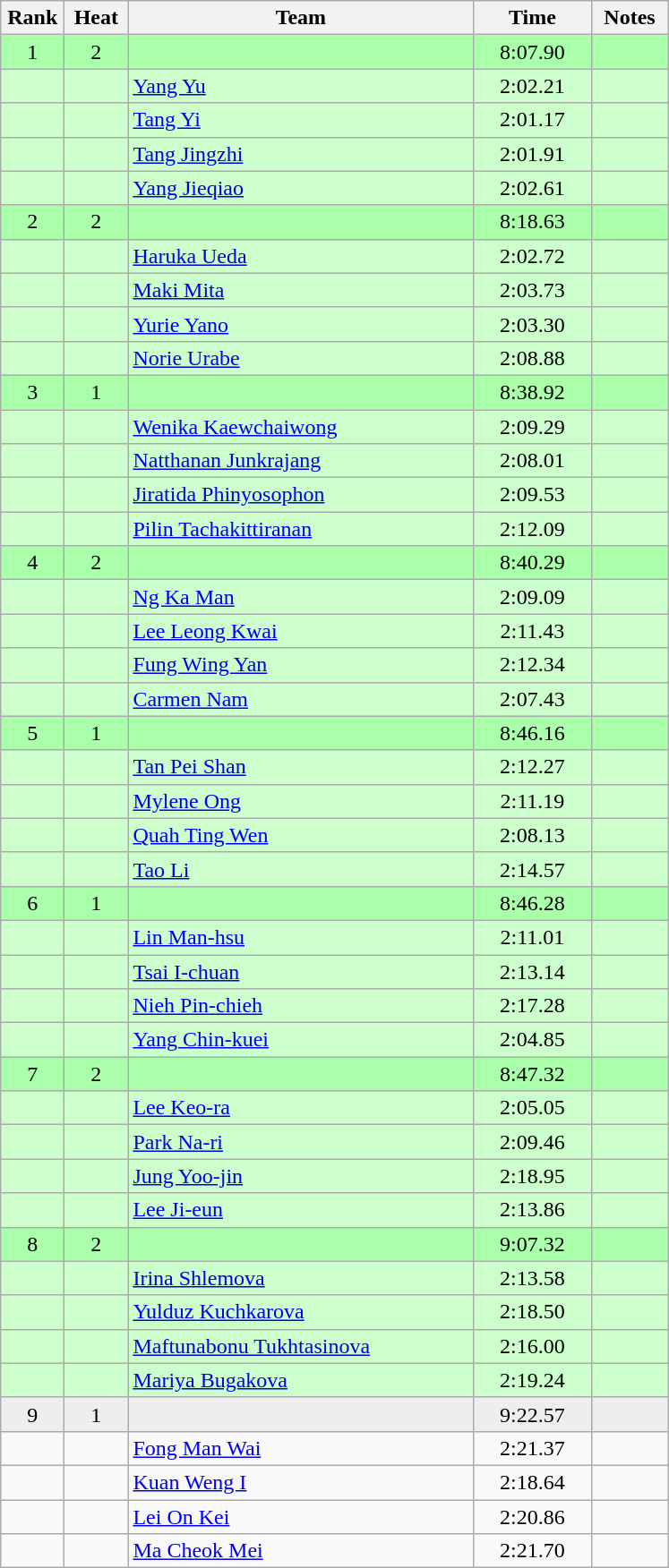<table class="wikitable" style="text-align:center">
<tr>
<th width=40>Rank</th>
<th width=40>Heat</th>
<th width=250>Team</th>
<th width=80>Time</th>
<th width=50>Notes</th>
</tr>
<tr bgcolor="aaffaa">
<td>1</td>
<td>2</td>
<td align=left></td>
<td>8:07.90</td>
<td></td>
</tr>
<tr bgcolor="ccffcc">
<td></td>
<td></td>
<td align=left><a href='#'>Yang Yu</a></td>
<td>2:02.21</td>
<td></td>
</tr>
<tr bgcolor="ccffcc">
<td></td>
<td></td>
<td align=left><a href='#'>Tang Yi</a></td>
<td>2:01.17</td>
<td></td>
</tr>
<tr bgcolor="ccffcc">
<td></td>
<td></td>
<td align=left><a href='#'>Tang Jingzhi</a></td>
<td>2:01.91</td>
<td></td>
</tr>
<tr bgcolor="ccffcc">
<td></td>
<td></td>
<td align=left><a href='#'>Yang Jieqiao</a></td>
<td>2:02.61</td>
<td></td>
</tr>
<tr bgcolor="aaffaa">
<td>2</td>
<td>2</td>
<td align=left></td>
<td>8:18.63</td>
<td></td>
</tr>
<tr bgcolor="ccffcc">
<td></td>
<td></td>
<td align=left><a href='#'>Haruka Ueda</a></td>
<td>2:02.72</td>
<td></td>
</tr>
<tr bgcolor="ccffcc">
<td></td>
<td></td>
<td align=left><a href='#'>Maki Mita</a></td>
<td>2:03.73</td>
<td></td>
</tr>
<tr bgcolor="ccffcc">
<td></td>
<td></td>
<td align=left><a href='#'>Yurie Yano</a></td>
<td>2:03.30</td>
<td></td>
</tr>
<tr bgcolor="ccffcc">
<td></td>
<td></td>
<td align=left><a href='#'>Norie Urabe</a></td>
<td>2:08.88</td>
<td></td>
</tr>
<tr bgcolor="aaffaa">
<td>3</td>
<td>1</td>
<td align=left></td>
<td>8:38.92</td>
<td></td>
</tr>
<tr bgcolor="ccffcc">
<td></td>
<td></td>
<td align=left><a href='#'>Wenika Kaewchaiwong</a></td>
<td>2:09.29</td>
<td></td>
</tr>
<tr bgcolor="ccffcc">
<td></td>
<td></td>
<td align=left><a href='#'>Natthanan Junkrajang</a></td>
<td>2:08.01</td>
<td></td>
</tr>
<tr bgcolor="ccffcc">
<td></td>
<td></td>
<td align=left><a href='#'>Jiratida Phinyosophon</a></td>
<td>2:09.53</td>
<td></td>
</tr>
<tr bgcolor="ccffcc">
<td></td>
<td></td>
<td align=left><a href='#'>Pilin Tachakittiranan</a></td>
<td>2:12.09</td>
<td></td>
</tr>
<tr bgcolor="aaffaa">
<td>4</td>
<td>2</td>
<td align=left></td>
<td>8:40.29</td>
<td></td>
</tr>
<tr bgcolor="ccffcc">
<td></td>
<td></td>
<td align=left><a href='#'>Ng Ka Man</a></td>
<td>2:09.09</td>
<td></td>
</tr>
<tr bgcolor="ccffcc">
<td></td>
<td></td>
<td align=left><a href='#'>Lee Leong Kwai</a></td>
<td>2:11.43</td>
<td></td>
</tr>
<tr bgcolor="ccffcc">
<td></td>
<td></td>
<td align=left><a href='#'>Fung Wing Yan</a></td>
<td>2:12.34</td>
<td></td>
</tr>
<tr bgcolor="ccffcc">
<td></td>
<td></td>
<td align=left><a href='#'>Carmen Nam</a></td>
<td>2:07.43</td>
<td></td>
</tr>
<tr bgcolor="aaffaa">
<td>5</td>
<td>1</td>
<td align=left></td>
<td>8:46.16</td>
<td></td>
</tr>
<tr bgcolor="ccffcc">
<td></td>
<td></td>
<td align=left><a href='#'>Tan Pei Shan</a></td>
<td>2:12.27</td>
<td></td>
</tr>
<tr bgcolor="ccffcc">
<td></td>
<td></td>
<td align=left><a href='#'>Mylene Ong</a></td>
<td>2:11.19</td>
<td></td>
</tr>
<tr bgcolor="ccffcc">
<td></td>
<td></td>
<td align=left><a href='#'>Quah Ting Wen</a></td>
<td>2:08.13</td>
<td></td>
</tr>
<tr bgcolor="ccffcc">
<td></td>
<td></td>
<td align=left><a href='#'>Tao Li</a></td>
<td>2:14.57</td>
<td></td>
</tr>
<tr bgcolor="aaffaa">
<td>6</td>
<td>1</td>
<td align=left></td>
<td>8:46.28</td>
<td></td>
</tr>
<tr bgcolor="ccffcc">
<td></td>
<td></td>
<td align=left><a href='#'>Lin Man-hsu</a></td>
<td>2:11.01</td>
<td></td>
</tr>
<tr bgcolor="ccffcc">
<td></td>
<td></td>
<td align=left><a href='#'>Tsai I-chuan</a></td>
<td>2:13.14</td>
<td></td>
</tr>
<tr bgcolor="ccffcc">
<td></td>
<td></td>
<td align=left><a href='#'>Nieh Pin-chieh</a></td>
<td>2:17.28</td>
<td></td>
</tr>
<tr bgcolor="ccffcc">
<td></td>
<td></td>
<td align=left><a href='#'>Yang Chin-kuei</a></td>
<td>2:04.85</td>
<td></td>
</tr>
<tr bgcolor="aaffaa">
<td>7</td>
<td>2</td>
<td align=left></td>
<td>8:47.32</td>
<td></td>
</tr>
<tr bgcolor="ccffcc">
<td></td>
<td></td>
<td align=left><a href='#'>Lee Keo-ra</a></td>
<td>2:05.05</td>
<td></td>
</tr>
<tr bgcolor="ccffcc">
<td></td>
<td></td>
<td align=left><a href='#'>Park Na-ri</a></td>
<td>2:09.46</td>
<td></td>
</tr>
<tr bgcolor="ccffcc">
<td></td>
<td></td>
<td align=left><a href='#'>Jung Yoo-jin</a></td>
<td>2:18.95</td>
<td></td>
</tr>
<tr bgcolor="ccffcc">
<td></td>
<td></td>
<td align=left><a href='#'>Lee Ji-eun</a></td>
<td>2:13.86</td>
<td></td>
</tr>
<tr bgcolor="aaffaa">
<td>8</td>
<td>2</td>
<td align=left></td>
<td>9:07.32</td>
<td></td>
</tr>
<tr bgcolor="ccffcc">
<td></td>
<td></td>
<td align=left><a href='#'>Irina Shlemova</a></td>
<td>2:13.58</td>
<td></td>
</tr>
<tr bgcolor="ccffcc">
<td></td>
<td></td>
<td align=left><a href='#'>Yulduz Kuchkarova</a></td>
<td>2:18.50</td>
<td></td>
</tr>
<tr bgcolor="ccffcc">
<td></td>
<td></td>
<td align=left><a href='#'>Maftunabonu Tukhtasinova</a></td>
<td>2:16.00</td>
<td></td>
</tr>
<tr bgcolor="ccffcc">
<td></td>
<td></td>
<td align=left><a href='#'>Mariya Bugakova</a></td>
<td>2:19.24</td>
<td></td>
</tr>
<tr bgcolor=eeeeee>
<td>9</td>
<td>1</td>
<td align=left></td>
<td>9:22.57</td>
<td></td>
</tr>
<tr>
<td></td>
<td></td>
<td align=left><a href='#'>Fong Man Wai</a></td>
<td>2:21.37</td>
<td></td>
</tr>
<tr>
<td></td>
<td></td>
<td align=left><a href='#'>Kuan Weng I</a></td>
<td>2:18.64</td>
<td></td>
</tr>
<tr>
<td></td>
<td></td>
<td align=left><a href='#'>Lei On Kei</a></td>
<td>2:20.86</td>
<td></td>
</tr>
<tr>
<td></td>
<td></td>
<td align=left><a href='#'>Ma Cheok Mei</a></td>
<td>2:21.70</td>
<td></td>
</tr>
</table>
